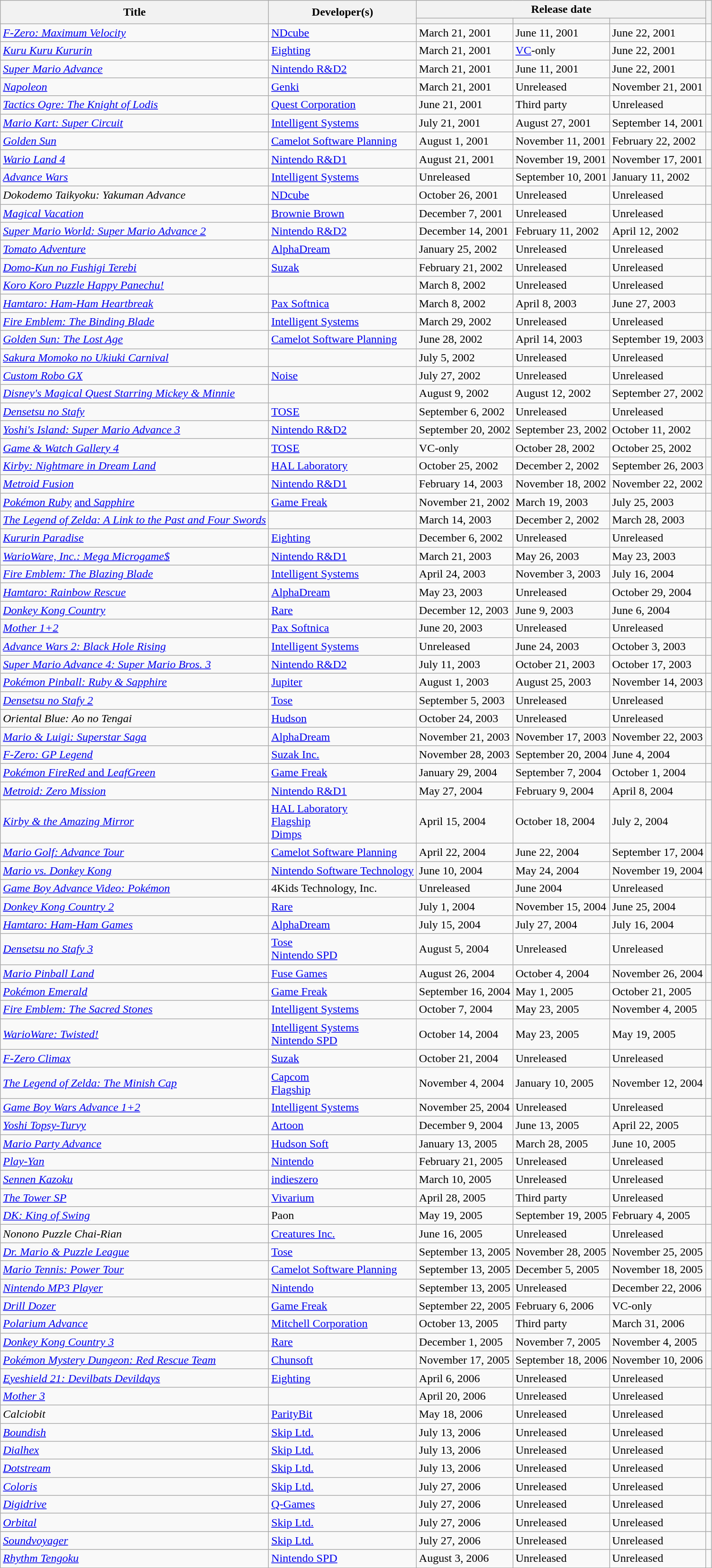<table class="wikitable plainrowheaders sortable">
<tr>
<th rowspan="2">Title</th>
<th rowspan="2">Developer(s)</th>
<th colspan="3">Release date</th>
<th rowspan="2" class="unsortable"></th>
</tr>
<tr>
<th data-sort-type="date"></th>
<th data-sort-type="date"></th>
<th data-sort-type="date"></th>
</tr>
<tr>
<td><em><a href='#'>F-Zero: Maximum Velocity</a></em></td>
<td><a href='#'>NDcube</a></td>
<td>March 21, 2001</td>
<td>June 11, 2001</td>
<td>June 22, 2001</td>
<td></td>
</tr>
<tr>
<td><em><a href='#'>Kuru Kuru Kururin</a></em></td>
<td><a href='#'>Eighting</a></td>
<td>March 21, 2001</td>
<td><a href='#'>VC</a>-only</td>
<td>June 22, 2001</td>
<td></td>
</tr>
<tr>
<td><em><a href='#'>Super Mario Advance</a></em></td>
<td><a href='#'>Nintendo R&D2</a></td>
<td>March 21, 2001</td>
<td>June 11, 2001</td>
<td>June 22, 2001</td>
<td></td>
</tr>
<tr>
<td><em><a href='#'>Napoleon</a></em></td>
<td><a href='#'>Genki</a></td>
<td>March 21, 2001</td>
<td>Unreleased</td>
<td>November 21, 2001</td>
<td></td>
</tr>
<tr>
<td><em><a href='#'>Tactics Ogre: The Knight of Lodis</a></em></td>
<td><a href='#'>Quest Corporation</a></td>
<td>June 21, 2001</td>
<td>Third party</td>
<td>Unreleased</td>
<td></td>
</tr>
<tr>
<td><em><a href='#'>Mario Kart: Super Circuit</a></em></td>
<td><a href='#'>Intelligent Systems</a></td>
<td>July 21, 2001</td>
<td>August 27, 2001</td>
<td>September 14, 2001</td>
<td></td>
</tr>
<tr>
<td><em><a href='#'>Golden Sun</a></em></td>
<td><a href='#'>Camelot Software Planning</a></td>
<td>August 1, 2001</td>
<td>November 11, 2001</td>
<td>February 22, 2002</td>
<td></td>
</tr>
<tr>
<td><em><a href='#'>Wario Land 4</a></em></td>
<td><a href='#'>Nintendo R&D1</a></td>
<td>August 21, 2001</td>
<td>November 19, 2001</td>
<td>November 17, 2001</td>
<td></td>
</tr>
<tr>
<td><em><a href='#'>Advance Wars</a></em></td>
<td><a href='#'>Intelligent Systems</a></td>
<td>Unreleased</td>
<td>September 10, 2001</td>
<td>January 11, 2002</td>
<td></td>
</tr>
<tr>
<td><em>Dokodemo Taikyoku: Yakuman Advance</em></td>
<td><a href='#'>NDcube</a></td>
<td>October 26, 2001</td>
<td>Unreleased</td>
<td>Unreleased</td>
<td></td>
</tr>
<tr>
<td><em><a href='#'>Magical Vacation</a></em></td>
<td><a href='#'>Brownie Brown</a></td>
<td>December 7, 2001</td>
<td>Unreleased</td>
<td>Unreleased</td>
<td></td>
</tr>
<tr>
<td><em><a href='#'>Super Mario World: Super Mario Advance 2</a></em></td>
<td><a href='#'>Nintendo R&D2</a></td>
<td>December 14, 2001</td>
<td>February 11, 2002</td>
<td>April 12, 2002</td>
<td></td>
</tr>
<tr>
<td><em><a href='#'>Tomato Adventure</a></em></td>
<td><a href='#'>AlphaDream</a></td>
<td>January 25, 2002</td>
<td>Unreleased</td>
<td>Unreleased</td>
<td></td>
</tr>
<tr>
<td><em><a href='#'>Domo-Kun no Fushigi Terebi</a></em></td>
<td><a href='#'>Suzak</a></td>
<td>February 21, 2002</td>
<td>Unreleased</td>
<td>Unreleased</td>
<td></td>
</tr>
<tr>
<td><em><a href='#'>Koro Koro Puzzle Happy Panechu!</a></em></td>
<td></td>
<td>March 8, 2002</td>
<td>Unreleased</td>
<td>Unreleased</td>
<td></td>
</tr>
<tr>
<td><em><a href='#'>Hamtaro: Ham-Ham Heartbreak</a></em></td>
<td><a href='#'>Pax Softnica</a></td>
<td>March 8, 2002</td>
<td>April 8, 2003</td>
<td>June 27, 2003</td>
<td></td>
</tr>
<tr>
<td><em><a href='#'>Fire Emblem: The Binding Blade</a></em></td>
<td><a href='#'>Intelligent Systems</a></td>
<td>March 29, 2002</td>
<td>Unreleased</td>
<td>Unreleased</td>
<td></td>
</tr>
<tr>
<td><em><a href='#'>Golden Sun: The Lost Age</a></em></td>
<td><a href='#'>Camelot Software Planning</a></td>
<td>June 28, 2002</td>
<td>April 14, 2003</td>
<td>September 19, 2003</td>
<td></td>
</tr>
<tr>
<td><em><a href='#'>Sakura Momoko no Ukiuki Carnival</a></em></td>
<td></td>
<td>July 5, 2002</td>
<td>Unreleased</td>
<td>Unreleased</td>
<td></td>
</tr>
<tr>
<td><em><a href='#'>Custom Robo GX</a></em></td>
<td><a href='#'>Noise</a></td>
<td>July 27, 2002</td>
<td>Unreleased</td>
<td>Unreleased</td>
<td></td>
</tr>
<tr>
<td><em><a href='#'>Disney's Magical Quest Starring Mickey & Minnie</a></em></td>
<td></td>
<td>August 9, 2002</td>
<td>August 12, 2002</td>
<td>September 27, 2002</td>
<td></td>
</tr>
<tr>
<td><em><a href='#'>Densetsu no Stafy</a></em></td>
<td><a href='#'>TOSE</a></td>
<td>September 6, 2002</td>
<td>Unreleased</td>
<td>Unreleased</td>
<td></td>
</tr>
<tr>
<td><em><a href='#'>Yoshi's Island: Super Mario Advance 3</a></em></td>
<td><a href='#'>Nintendo R&D2</a></td>
<td>September 20, 2002</td>
<td>September 23, 2002</td>
<td>October 11, 2002</td>
<td></td>
</tr>
<tr>
<td><em><a href='#'>Game & Watch Gallery 4</a></em></td>
<td><a href='#'>TOSE</a></td>
<td>VC-only</td>
<td>October 28, 2002</td>
<td>October 25, 2002</td>
<td></td>
</tr>
<tr>
<td><em><a href='#'>Kirby: Nightmare in Dream Land</a></em></td>
<td><a href='#'>HAL Laboratory</a></td>
<td>October 25, 2002</td>
<td>December 2, 2002</td>
<td>September 26, 2003</td>
<td></td>
</tr>
<tr>
<td><em><a href='#'>Metroid Fusion</a></em></td>
<td><a href='#'>Nintendo R&D1</a></td>
<td>February 14, 2003</td>
<td>November 18, 2002</td>
<td>November 22, 2002</td>
<td></td>
</tr>
<tr>
<td><em><a href='#'>Pokémon Ruby</a></em> <a href='#'>and <em>Sapphire</em></a></td>
<td><a href='#'>Game Freak</a></td>
<td>November 21, 2002</td>
<td>March 19, 2003</td>
<td>July 25, 2003</td>
<td></td>
</tr>
<tr>
<td><em><a href='#'>The Legend of Zelda: A Link to the Past and Four Swords</a></em></td>
<td></td>
<td>March 14, 2003</td>
<td>December 2, 2002</td>
<td>March 28, 2003</td>
<td></td>
</tr>
<tr>
<td><em><a href='#'>Kururin Paradise</a></em></td>
<td><a href='#'>Eighting</a></td>
<td>December 6, 2002</td>
<td>Unreleased</td>
<td>Unreleased</td>
<td></td>
</tr>
<tr>
<td><em><a href='#'>WarioWare, Inc.: Mega Microgame$</a></em></td>
<td><a href='#'>Nintendo R&D1</a></td>
<td>March 21, 2003</td>
<td>May 26, 2003</td>
<td>May 23, 2003</td>
<td></td>
</tr>
<tr>
<td><em><a href='#'>Fire Emblem: The Blazing Blade</a></em></td>
<td><a href='#'>Intelligent Systems</a></td>
<td>April 24, 2003</td>
<td>November 3, 2003</td>
<td>July 16, 2004</td>
<td></td>
</tr>
<tr>
<td><em><a href='#'>Hamtaro: Rainbow Rescue</a></em></td>
<td><a href='#'>AlphaDream</a></td>
<td>May 23, 2003</td>
<td>Unreleased</td>
<td>October 29, 2004</td>
<td></td>
</tr>
<tr>
<td><em><a href='#'>Donkey Kong Country</a></em></td>
<td><a href='#'>Rare</a></td>
<td>December 12, 2003</td>
<td>June 9, 2003</td>
<td>June 6, 2004</td>
<td></td>
</tr>
<tr>
<td><em><a href='#'>Mother 1+2</a></em></td>
<td><a href='#'>Pax Softnica</a></td>
<td>June 20, 2003</td>
<td>Unreleased</td>
<td>Unreleased</td>
<td></td>
</tr>
<tr>
<td><em><a href='#'>Advance Wars 2: Black Hole Rising</a></em></td>
<td><a href='#'>Intelligent Systems</a></td>
<td>Unreleased</td>
<td>June 24, 2003</td>
<td>October 3, 2003</td>
<td></td>
</tr>
<tr>
<td><em><a href='#'>Super Mario Advance 4: Super Mario Bros. 3</a></em></td>
<td><a href='#'>Nintendo R&D2</a></td>
<td>July 11, 2003</td>
<td>October 21, 2003</td>
<td>October 17, 2003</td>
<td></td>
</tr>
<tr>
<td><em><a href='#'>Pokémon Pinball: Ruby & Sapphire</a></em></td>
<td><a href='#'>Jupiter</a></td>
<td>August 1, 2003</td>
<td>August 25, 2003</td>
<td>November 14, 2003</td>
<td></td>
</tr>
<tr>
<td><em><a href='#'>Densetsu no Stafy 2</a></em></td>
<td><a href='#'>Tose</a></td>
<td>September 5, 2003</td>
<td>Unreleased</td>
<td>Unreleased</td>
<td></td>
</tr>
<tr>
<td><em>Oriental Blue: Ao no Tengai</em></td>
<td><a href='#'>Hudson</a></td>
<td>October 24, 2003</td>
<td>Unreleased</td>
<td>Unreleased</td>
<td></td>
</tr>
<tr>
<td><em><a href='#'>Mario & Luigi: Superstar Saga</a></em></td>
<td><a href='#'>AlphaDream</a></td>
<td>November 21, 2003</td>
<td>November 17, 2003</td>
<td>November 22, 2003</td>
<td></td>
</tr>
<tr>
<td><em><a href='#'>F-Zero: GP Legend</a></em></td>
<td><a href='#'>Suzak Inc.</a></td>
<td>November 28, 2003</td>
<td>September 20, 2004</td>
<td>June 4, 2004</td>
<td></td>
</tr>
<tr>
<td><a href='#'><em>Pokémon FireRed</em> and <em>LeafGreen</em></a></td>
<td><a href='#'>Game Freak</a></td>
<td>January 29, 2004</td>
<td>September 7, 2004</td>
<td>October 1, 2004</td>
<td></td>
</tr>
<tr>
<td><em><a href='#'>Metroid: Zero Mission</a></em></td>
<td><a href='#'>Nintendo R&D1</a></td>
<td>May 27, 2004</td>
<td>February 9, 2004</td>
<td>April 8, 2004</td>
<td></td>
</tr>
<tr>
<td><em><a href='#'>Kirby & the Amazing Mirror</a></em></td>
<td><a href='#'>HAL Laboratory</a><br><a href='#'>Flagship</a><br><a href='#'>Dimps</a></td>
<td>April 15, 2004</td>
<td>October 18, 2004</td>
<td>July 2, 2004</td>
<td></td>
</tr>
<tr>
<td><em><a href='#'>Mario Golf: Advance Tour</a></em></td>
<td><a href='#'>Camelot Software Planning</a></td>
<td>April 22, 2004</td>
<td>June 22, 2004</td>
<td>September 17, 2004</td>
<td></td>
</tr>
<tr>
<td><em><a href='#'>Mario vs. Donkey Kong</a></em></td>
<td><a href='#'>Nintendo Software Technology</a></td>
<td>June 10, 2004</td>
<td>May 24, 2004</td>
<td>November 19, 2004</td>
<td></td>
</tr>
<tr>
<td><em><a href='#'>Game Boy Advance Video: Pokémon</a></em></td>
<td>4Kids Technology, Inc.</td>
<td>Unreleased</td>
<td>June 2004</td>
<td>Unreleased</td>
<td></td>
</tr>
<tr>
<td><em><a href='#'>Donkey Kong Country 2</a></em></td>
<td><a href='#'>Rare</a></td>
<td>July 1, 2004</td>
<td>November 15, 2004</td>
<td>June 25, 2004</td>
<td></td>
</tr>
<tr>
<td><em><a href='#'>Hamtaro: Ham-Ham Games</a></em></td>
<td><a href='#'>AlphaDream</a></td>
<td>July 15, 2004</td>
<td>July 27, 2004</td>
<td>July 16, 2004</td>
<td></td>
</tr>
<tr>
<td><em><a href='#'>Densetsu no Stafy 3</a></em></td>
<td><a href='#'>Tose</a><br><a href='#'>Nintendo SPD</a></td>
<td>August 5, 2004</td>
<td>Unreleased</td>
<td>Unreleased</td>
<td></td>
</tr>
<tr>
<td><em><a href='#'>Mario Pinball Land</a></em></td>
<td><a href='#'>Fuse Games</a></td>
<td>August 26, 2004</td>
<td>October 4, 2004</td>
<td>November 26, 2004</td>
<td></td>
</tr>
<tr>
<td><em><a href='#'>Pokémon Emerald</a></em></td>
<td><a href='#'>Game Freak</a></td>
<td>September 16, 2004</td>
<td>May 1, 2005</td>
<td>October 21, 2005</td>
<td></td>
</tr>
<tr>
<td><em><a href='#'>Fire Emblem: The Sacred Stones</a></em></td>
<td><a href='#'>Intelligent Systems</a></td>
<td>October 7, 2004</td>
<td>May 23, 2005</td>
<td>November 4, 2005</td>
<td></td>
</tr>
<tr>
<td><em><a href='#'>WarioWare: Twisted!</a></em></td>
<td><a href='#'>Intelligent Systems</a><br><a href='#'>Nintendo SPD</a></td>
<td>October 14, 2004</td>
<td>May 23, 2005</td>
<td>May 19, 2005</td>
<td></td>
</tr>
<tr>
<td><em><a href='#'>F-Zero Climax</a></em></td>
<td><a href='#'>Suzak</a></td>
<td>October 21, 2004</td>
<td>Unreleased</td>
<td>Unreleased</td>
<td></td>
</tr>
<tr>
<td><em><a href='#'>The Legend of Zelda: The Minish Cap</a></em></td>
<td><a href='#'>Capcom</a><br><a href='#'>Flagship</a></td>
<td>November 4, 2004</td>
<td>January 10, 2005</td>
<td>November 12, 2004</td>
<td></td>
</tr>
<tr>
<td><em><a href='#'>Game Boy Wars Advance 1+2</a></em></td>
<td><a href='#'>Intelligent Systems</a></td>
<td>November 25, 2004</td>
<td>Unreleased</td>
<td>Unreleased</td>
<td></td>
</tr>
<tr>
<td><em><a href='#'>Yoshi Topsy-Turvy</a></em></td>
<td><a href='#'>Artoon</a></td>
<td>December 9, 2004</td>
<td>June 13, 2005</td>
<td>April 22, 2005</td>
<td></td>
</tr>
<tr>
<td><em><a href='#'>Mario Party Advance</a></em></td>
<td><a href='#'>Hudson Soft</a></td>
<td>January 13, 2005</td>
<td>March 28, 2005</td>
<td>June 10, 2005</td>
<td></td>
</tr>
<tr>
<td><em><a href='#'>Play-Yan</a></em></td>
<td><a href='#'>Nintendo</a></td>
<td>February 21, 2005</td>
<td>Unreleased</td>
<td>Unreleased</td>
<td></td>
</tr>
<tr>
<td><em><a href='#'>Sennen Kazoku</a></em></td>
<td><a href='#'>indieszero</a></td>
<td>March 10, 2005</td>
<td>Unreleased</td>
<td>Unreleased</td>
<td></td>
</tr>
<tr>
<td><em><a href='#'>The Tower SP</a></em></td>
<td><a href='#'>Vivarium</a></td>
<td>April 28, 2005</td>
<td>Third party</td>
<td>Unreleased</td>
<td></td>
</tr>
<tr>
<td><em><a href='#'>DK: King of Swing</a></em></td>
<td>Paon</td>
<td>May 19, 2005</td>
<td>September 19, 2005</td>
<td>February 4, 2005</td>
<td></td>
</tr>
<tr>
<td><em>Nonono Puzzle Chai-Rian</em></td>
<td><a href='#'>Creatures Inc.</a></td>
<td>June 16, 2005</td>
<td>Unreleased</td>
<td>Unreleased</td>
<td></td>
</tr>
<tr>
<td><em><a href='#'>Dr. Mario & Puzzle League</a></em></td>
<td><a href='#'>Tose</a></td>
<td>September 13, 2005</td>
<td>November 28, 2005</td>
<td>November 25, 2005</td>
<td></td>
</tr>
<tr>
<td><em><a href='#'>Mario Tennis: Power Tour</a></em></td>
<td><a href='#'>Camelot Software Planning</a></td>
<td>September 13, 2005</td>
<td>December 5, 2005</td>
<td>November 18, 2005</td>
<td></td>
</tr>
<tr>
<td><em><a href='#'>Nintendo MP3 Player</a></em></td>
<td><a href='#'>Nintendo</a></td>
<td>September 13, 2005</td>
<td>Unreleased</td>
<td>December 22, 2006</td>
<td></td>
</tr>
<tr>
<td><em><a href='#'>Drill Dozer</a></em></td>
<td><a href='#'>Game Freak</a></td>
<td>September 22, 2005</td>
<td>February 6, 2006</td>
<td>VC-only</td>
<td></td>
</tr>
<tr>
<td><em><a href='#'>Polarium Advance</a></em></td>
<td><a href='#'>Mitchell Corporation</a></td>
<td>October 13, 2005</td>
<td>Third party</td>
<td>March 31, 2006</td>
<td></td>
</tr>
<tr>
<td><em><a href='#'>Donkey Kong Country 3</a></em></td>
<td><a href='#'>Rare</a></td>
<td>December 1, 2005</td>
<td>November 7, 2005</td>
<td>November 4, 2005</td>
<td></td>
</tr>
<tr>
<td><em><a href='#'>Pokémon Mystery Dungeon: Red Rescue Team</a></em></td>
<td><a href='#'>Chunsoft</a></td>
<td>November 17, 2005</td>
<td>September 18, 2006</td>
<td>November 10, 2006</td>
<td></td>
</tr>
<tr>
<td><em><a href='#'>Eyeshield 21: Devilbats Devildays</a></em></td>
<td><a href='#'>Eighting</a></td>
<td>April 6, 2006</td>
<td>Unreleased</td>
<td>Unreleased</td>
<td></td>
</tr>
<tr>
<td><em><a href='#'>Mother 3</a></em></td>
<td></td>
<td>April 20, 2006</td>
<td>Unreleased</td>
<td>Unreleased</td>
<td></td>
</tr>
<tr>
<td><em>Calciobit</em></td>
<td><a href='#'>ParityBit</a></td>
<td>May 18, 2006</td>
<td>Unreleased</td>
<td>Unreleased</td>
<td></td>
</tr>
<tr>
<td><em><a href='#'>Boundish</a></em></td>
<td><a href='#'>Skip Ltd.</a></td>
<td>July 13, 2006</td>
<td>Unreleased</td>
<td>Unreleased</td>
<td></td>
</tr>
<tr>
<td><em><a href='#'>Dialhex</a></em></td>
<td><a href='#'>Skip Ltd.</a></td>
<td>July 13, 2006</td>
<td>Unreleased</td>
<td>Unreleased</td>
<td></td>
</tr>
<tr>
<td><em><a href='#'>Dotstream</a></em></td>
<td><a href='#'>Skip Ltd.</a></td>
<td>July 13, 2006</td>
<td>Unreleased</td>
<td>Unreleased</td>
<td></td>
</tr>
<tr>
<td><em><a href='#'>Coloris</a></em></td>
<td><a href='#'>Skip Ltd.</a></td>
<td>July 27, 2006</td>
<td>Unreleased</td>
<td>Unreleased</td>
<td></td>
</tr>
<tr>
<td><em><a href='#'>Digidrive</a></em></td>
<td><a href='#'>Q-Games</a></td>
<td>July 27, 2006</td>
<td>Unreleased</td>
<td>Unreleased</td>
<td></td>
</tr>
<tr>
<td><em><a href='#'>Orbital</a></em></td>
<td><a href='#'>Skip Ltd.</a></td>
<td>July 27, 2006</td>
<td>Unreleased</td>
<td>Unreleased</td>
<td></td>
</tr>
<tr>
<td><em><a href='#'>Soundvoyager</a></em></td>
<td><a href='#'>Skip Ltd.</a></td>
<td>July 27, 2006</td>
<td>Unreleased</td>
<td>Unreleased</td>
<td></td>
</tr>
<tr>
<td><em><a href='#'>Rhythm Tengoku</a></em></td>
<td><a href='#'>Nintendo SPD</a></td>
<td>August 3, 2006</td>
<td>Unreleased</td>
<td>Unreleased</td>
<td></td>
</tr>
</table>
